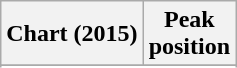<table class="wikitable sortable plainrowheaders" style="text-align:center">
<tr>
<th scope="col">Chart (2015)</th>
<th scope="col">Peak<br> position</th>
</tr>
<tr>
</tr>
<tr>
</tr>
</table>
